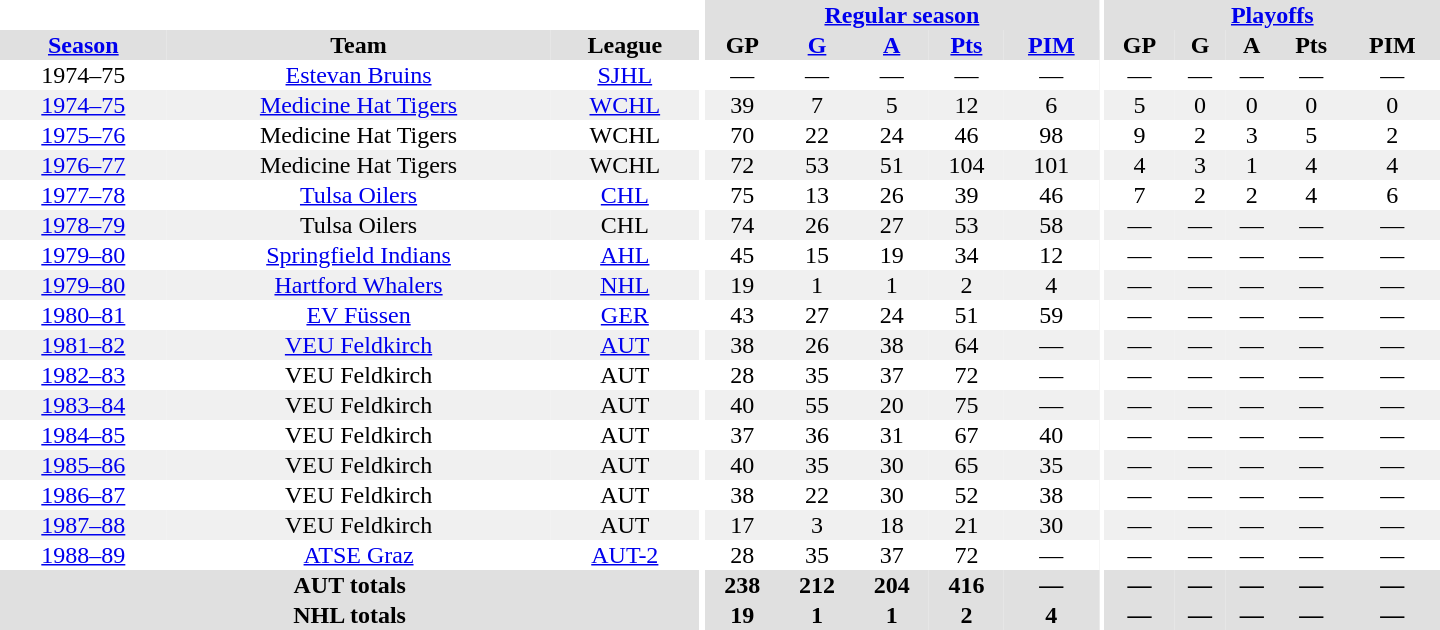<table border="0" cellpadding="1" cellspacing="0" style="text-align:center; width:60em">
<tr bgcolor="#e0e0e0">
<th colspan="3" bgcolor="#ffffff"></th>
<th rowspan="100" bgcolor="#ffffff"></th>
<th colspan="5"><a href='#'>Regular season</a></th>
<th rowspan="100" bgcolor="#ffffff"></th>
<th colspan="5"><a href='#'>Playoffs</a></th>
</tr>
<tr bgcolor="#e0e0e0">
<th><a href='#'>Season</a></th>
<th>Team</th>
<th>League</th>
<th>GP</th>
<th><a href='#'>G</a></th>
<th><a href='#'>A</a></th>
<th><a href='#'>Pts</a></th>
<th><a href='#'>PIM</a></th>
<th>GP</th>
<th>G</th>
<th>A</th>
<th>Pts</th>
<th>PIM</th>
</tr>
<tr>
<td>1974–75</td>
<td><a href='#'>Estevan Bruins</a></td>
<td><a href='#'>SJHL</a></td>
<td>—</td>
<td>—</td>
<td>—</td>
<td>—</td>
<td>—</td>
<td>—</td>
<td>—</td>
<td>—</td>
<td>—</td>
<td>—</td>
</tr>
<tr bgcolor="#f0f0f0">
<td><a href='#'>1974–75</a></td>
<td><a href='#'>Medicine Hat Tigers</a></td>
<td><a href='#'>WCHL</a></td>
<td>39</td>
<td>7</td>
<td>5</td>
<td>12</td>
<td>6</td>
<td>5</td>
<td>0</td>
<td>0</td>
<td>0</td>
<td>0</td>
</tr>
<tr>
<td><a href='#'>1975–76</a></td>
<td>Medicine Hat Tigers</td>
<td>WCHL</td>
<td>70</td>
<td>22</td>
<td>24</td>
<td>46</td>
<td>98</td>
<td>9</td>
<td>2</td>
<td>3</td>
<td>5</td>
<td>2</td>
</tr>
<tr bgcolor="#f0f0f0">
<td><a href='#'>1976–77</a></td>
<td>Medicine Hat Tigers</td>
<td>WCHL</td>
<td>72</td>
<td>53</td>
<td>51</td>
<td>104</td>
<td>101</td>
<td>4</td>
<td>3</td>
<td>1</td>
<td>4</td>
<td>4</td>
</tr>
<tr>
<td><a href='#'>1977–78</a></td>
<td><a href='#'>Tulsa Oilers</a></td>
<td><a href='#'>CHL</a></td>
<td>75</td>
<td>13</td>
<td>26</td>
<td>39</td>
<td>46</td>
<td>7</td>
<td>2</td>
<td>2</td>
<td>4</td>
<td>6</td>
</tr>
<tr bgcolor="#f0f0f0">
<td><a href='#'>1978–79</a></td>
<td>Tulsa Oilers</td>
<td>CHL</td>
<td>74</td>
<td>26</td>
<td>27</td>
<td>53</td>
<td>58</td>
<td>—</td>
<td>—</td>
<td>—</td>
<td>—</td>
<td>—</td>
</tr>
<tr>
<td><a href='#'>1979–80</a></td>
<td><a href='#'>Springfield Indians</a></td>
<td><a href='#'>AHL</a></td>
<td>45</td>
<td>15</td>
<td>19</td>
<td>34</td>
<td>12</td>
<td>—</td>
<td>—</td>
<td>—</td>
<td>—</td>
<td>—</td>
</tr>
<tr bgcolor="#f0f0f0">
<td><a href='#'>1979–80</a></td>
<td><a href='#'>Hartford Whalers</a></td>
<td><a href='#'>NHL</a></td>
<td>19</td>
<td>1</td>
<td>1</td>
<td>2</td>
<td>4</td>
<td>—</td>
<td>—</td>
<td>—</td>
<td>—</td>
<td>—</td>
</tr>
<tr>
<td><a href='#'>1980–81</a></td>
<td><a href='#'>EV Füssen</a></td>
<td><a href='#'>GER</a></td>
<td>43</td>
<td>27</td>
<td>24</td>
<td>51</td>
<td>59</td>
<td>—</td>
<td>—</td>
<td>—</td>
<td>—</td>
<td>—</td>
</tr>
<tr bgcolor="#f0f0f0">
<td><a href='#'>1981–82</a></td>
<td><a href='#'>VEU Feldkirch</a></td>
<td><a href='#'>AUT</a></td>
<td>38</td>
<td>26</td>
<td>38</td>
<td>64</td>
<td>—</td>
<td>—</td>
<td>—</td>
<td>—</td>
<td>—</td>
<td>—</td>
</tr>
<tr>
<td><a href='#'>1982–83</a></td>
<td>VEU Feldkirch</td>
<td>AUT</td>
<td>28</td>
<td>35</td>
<td>37</td>
<td>72</td>
<td>—</td>
<td>—</td>
<td>—</td>
<td>—</td>
<td>—</td>
<td>—</td>
</tr>
<tr bgcolor="#f0f0f0">
<td><a href='#'>1983–84</a></td>
<td>VEU Feldkirch</td>
<td>AUT</td>
<td>40</td>
<td>55</td>
<td>20</td>
<td>75</td>
<td>—</td>
<td>—</td>
<td>—</td>
<td>—</td>
<td>—</td>
<td>—</td>
</tr>
<tr>
<td><a href='#'>1984–85</a></td>
<td>VEU Feldkirch</td>
<td>AUT</td>
<td>37</td>
<td>36</td>
<td>31</td>
<td>67</td>
<td>40</td>
<td>—</td>
<td>—</td>
<td>—</td>
<td>—</td>
<td>—</td>
</tr>
<tr bgcolor="#f0f0f0">
<td><a href='#'>1985–86</a></td>
<td>VEU Feldkirch</td>
<td>AUT</td>
<td>40</td>
<td>35</td>
<td>30</td>
<td>65</td>
<td>35</td>
<td>—</td>
<td>—</td>
<td>—</td>
<td>—</td>
<td>—</td>
</tr>
<tr>
<td><a href='#'>1986–87</a></td>
<td>VEU Feldkirch</td>
<td>AUT</td>
<td>38</td>
<td>22</td>
<td>30</td>
<td>52</td>
<td>38</td>
<td>—</td>
<td>—</td>
<td>—</td>
<td>—</td>
<td>—</td>
</tr>
<tr bgcolor="#f0f0f0">
<td><a href='#'>1987–88</a></td>
<td>VEU Feldkirch</td>
<td>AUT</td>
<td>17</td>
<td>3</td>
<td>18</td>
<td>21</td>
<td>30</td>
<td>—</td>
<td>—</td>
<td>—</td>
<td>—</td>
<td>—</td>
</tr>
<tr>
<td><a href='#'>1988–89</a></td>
<td><a href='#'>ATSE Graz</a></td>
<td><a href='#'>AUT-2</a></td>
<td>28</td>
<td>35</td>
<td>37</td>
<td>72</td>
<td>—</td>
<td>—</td>
<td>—</td>
<td>—</td>
<td>—</td>
<td>—</td>
</tr>
<tr bgcolor="#e0e0e0">
<th colspan="3">AUT totals</th>
<th>238</th>
<th>212</th>
<th>204</th>
<th>416</th>
<th>—</th>
<th>—</th>
<th>—</th>
<th>—</th>
<th>—</th>
<th>—</th>
</tr>
<tr bgcolor="#e0e0e0">
<th colspan="3">NHL totals</th>
<th>19</th>
<th>1</th>
<th>1</th>
<th>2</th>
<th>4</th>
<th>—</th>
<th>—</th>
<th>—</th>
<th>—</th>
<th>—</th>
</tr>
</table>
